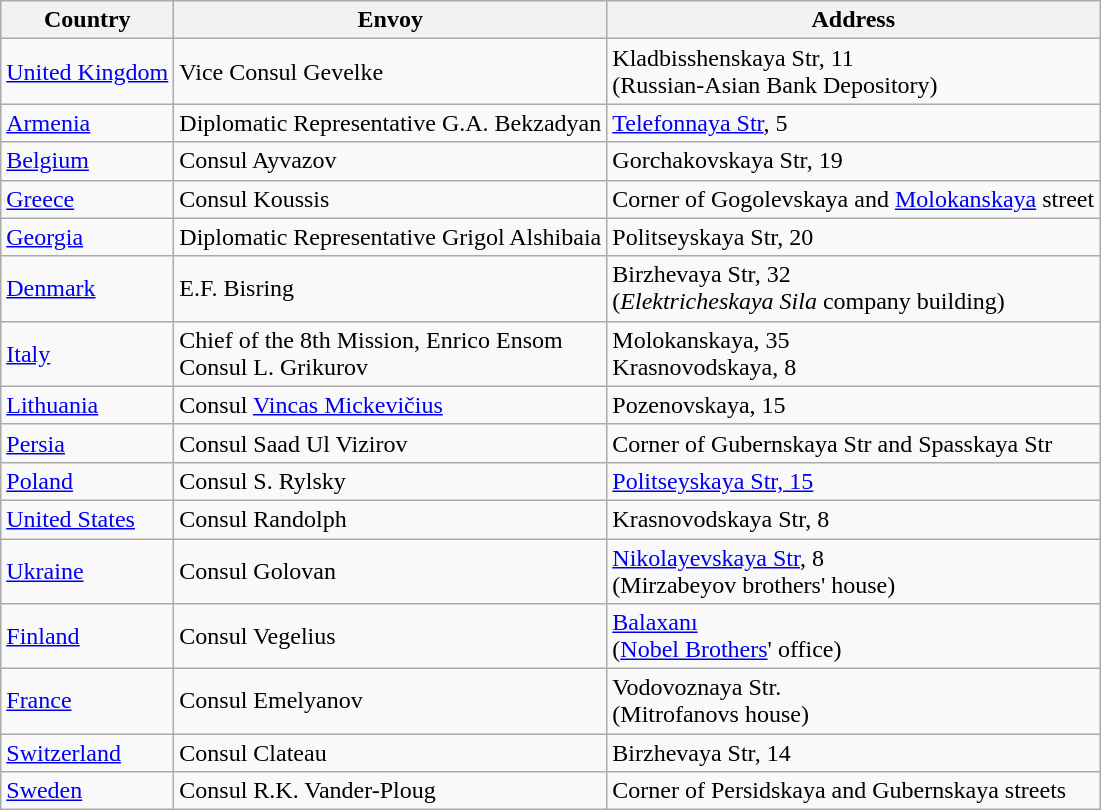<table class=wikitable align="center">
<tr>
<th>Country</th>
<th>Envoy</th>
<th>Address</th>
</tr>
<tr>
<td><a href='#'>United Kingdom</a></td>
<td>Vice Consul Gevelke</td>
<td>Kladbisshenskaya Str, 11<br>(Russian-Asian Bank Depository)</td>
</tr>
<tr>
<td><a href='#'>Armenia</a></td>
<td>Diplomatic Representative G.A. Bekzadyan</td>
<td><a href='#'>Telefonnaya Str</a>, 5</td>
</tr>
<tr>
<td><a href='#'>Belgium</a></td>
<td>Consul Ayvazov</td>
<td>Gorchakovskaya Str, 19</td>
</tr>
<tr>
<td><a href='#'>Greece</a></td>
<td>Consul Koussis</td>
<td>Corner of Gogolevskaya and <a href='#'>Molokanskaya</a> street</td>
</tr>
<tr>
<td><a href='#'>Georgia</a></td>
<td>Diplomatic Representative Grigol Alshibaia</td>
<td>Politseyskaya Str, 20</td>
</tr>
<tr>
<td><a href='#'>Denmark</a></td>
<td>E.F. Bisring</td>
<td>Birzhevaya Str, 32<br>(<em>Elektricheskaya Sila</em> company building)</td>
</tr>
<tr>
<td><a href='#'>Italy</a></td>
<td>Chief of the 8th Mission, Enrico Ensom<br>Consul L. Grikurov</td>
<td>Molokanskaya, 35<br>Krasnovodskaya, 8</td>
</tr>
<tr>
<td><a href='#'>Lithuania</a></td>
<td>Consul <a href='#'>Vincas Mickevičius</a></td>
<td>Pozenovskaya, 15</td>
</tr>
<tr>
<td><a href='#'>Persia</a></td>
<td>Consul Saad Ul Vizirov</td>
<td>Corner of Gubernskaya Str and Spasskaya Str</td>
</tr>
<tr>
<td><a href='#'>Poland</a></td>
<td>Consul S. Rylsky</td>
<td><a href='#'>Politseyskaya Str, 15</a></td>
</tr>
<tr>
<td><a href='#'>United States</a></td>
<td>Consul Randolph</td>
<td>Krasnovodskaya Str, 8</td>
</tr>
<tr>
<td><a href='#'>Ukraine</a></td>
<td>Consul Golovan</td>
<td><a href='#'>Nikolayevskaya Str</a>, 8<br>(Mirzabeyov brothers' house)</td>
</tr>
<tr>
<td><a href='#'>Finland</a></td>
<td>Consul Vegelius</td>
<td><a href='#'>Balaxanı</a><br>(<a href='#'>Nobel Brothers</a>' office)</td>
</tr>
<tr>
<td><a href='#'>France</a></td>
<td>Consul Emelyanov</td>
<td>Vodovoznaya Str.<br>(Mitrofanovs house)</td>
</tr>
<tr>
<td><a href='#'>Switzerland</a></td>
<td>Consul Clateau</td>
<td>Birzhevaya Str, 14</td>
</tr>
<tr>
<td><a href='#'>Sweden</a></td>
<td>Consul R.K. Vander-Ploug</td>
<td>Corner of Persidskaya and Gubernskaya streets</td>
</tr>
</table>
